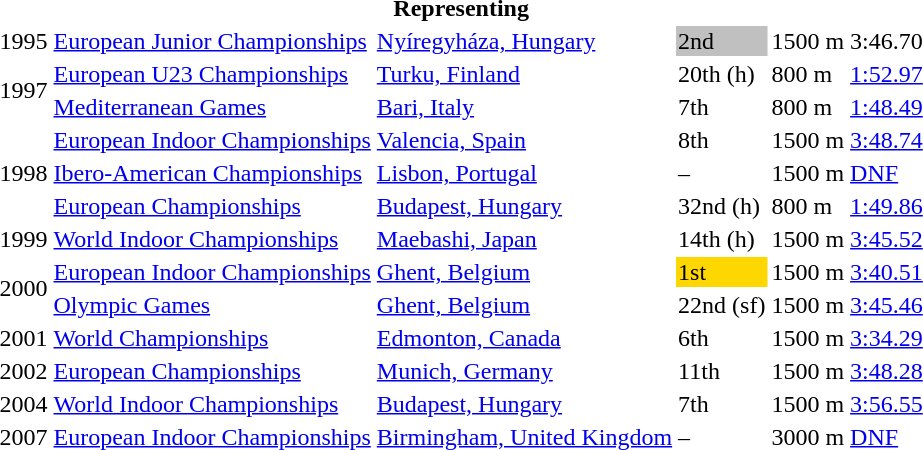<table>
<tr>
<th colspan="6">Representing </th>
</tr>
<tr>
<td>1995</td>
<td><a href='#'>European Junior Championships</a></td>
<td><a href='#'>Nyíregyháza, Hungary</a></td>
<td bgcolor="silver">2nd</td>
<td>1500 m</td>
<td>3:46.70</td>
</tr>
<tr>
<td rowspan=2>1997</td>
<td><a href='#'>European U23 Championships</a></td>
<td><a href='#'>Turku, Finland</a></td>
<td>20th (h)</td>
<td>800 m</td>
<td><a href='#'>1:52.97</a></td>
</tr>
<tr>
<td><a href='#'>Mediterranean Games</a></td>
<td><a href='#'>Bari, Italy</a></td>
<td>7th</td>
<td>800 m</td>
<td><a href='#'>1:48.49</a></td>
</tr>
<tr>
<td rowspan=3>1998</td>
<td><a href='#'>European Indoor Championships</a></td>
<td><a href='#'>Valencia, Spain</a></td>
<td>8th</td>
<td>1500 m</td>
<td><a href='#'>3:48.74</a></td>
</tr>
<tr>
<td><a href='#'>Ibero-American Championships</a></td>
<td><a href='#'>Lisbon, Portugal</a></td>
<td>–</td>
<td>1500 m</td>
<td><a href='#'>DNF</a></td>
</tr>
<tr>
<td><a href='#'>European Championships</a></td>
<td><a href='#'>Budapest, Hungary</a></td>
<td>32nd (h)</td>
<td>800 m</td>
<td><a href='#'>1:49.86</a></td>
</tr>
<tr>
<td>1999</td>
<td><a href='#'>World Indoor Championships</a></td>
<td><a href='#'>Maebashi, Japan</a></td>
<td>14th (h)</td>
<td>1500 m</td>
<td><a href='#'>3:45.52</a></td>
</tr>
<tr>
<td rowspan=2>2000</td>
<td><a href='#'>European Indoor Championships</a></td>
<td><a href='#'>Ghent, Belgium</a></td>
<td bgcolor="gold">1st</td>
<td>1500 m</td>
<td><a href='#'>3:40.51</a></td>
</tr>
<tr>
<td><a href='#'>Olympic Games</a></td>
<td><a href='#'>Ghent, Belgium</a></td>
<td>22nd (sf)</td>
<td>1500 m</td>
<td><a href='#'>3:45.46</a></td>
</tr>
<tr>
<td>2001</td>
<td><a href='#'>World Championships</a></td>
<td><a href='#'>Edmonton, Canada</a></td>
<td>6th</td>
<td>1500 m</td>
<td><a href='#'>3:34.29</a></td>
</tr>
<tr>
<td>2002</td>
<td><a href='#'>European Championships</a></td>
<td><a href='#'>Munich, Germany</a></td>
<td>11th</td>
<td>1500 m</td>
<td><a href='#'>3:48.28</a></td>
</tr>
<tr>
<td>2004</td>
<td><a href='#'>World Indoor Championships</a></td>
<td><a href='#'>Budapest, Hungary</a></td>
<td>7th</td>
<td>1500 m</td>
<td><a href='#'>3:56.55</a></td>
</tr>
<tr>
<td>2007</td>
<td><a href='#'>European Indoor Championships</a></td>
<td><a href='#'>Birmingham, United Kingdom</a></td>
<td>–</td>
<td>3000 m</td>
<td><a href='#'>DNF</a></td>
</tr>
</table>
